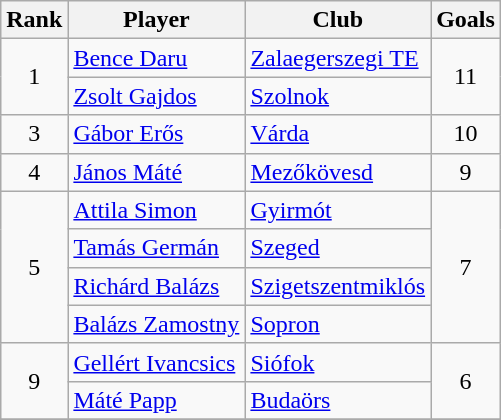<table class="wikitable" style="text-align:center">
<tr>
<th>Rank</th>
<th>Player</th>
<th>Club</th>
<th>Goals</th>
</tr>
<tr>
<td rowspan=2>1</td>
<td align="left"> <a href='#'>Bence Daru</a></td>
<td align="left"><a href='#'>Zalaegerszegi TE</a></td>
<td rowspan=2>11</td>
</tr>
<tr>
<td align="left"> <a href='#'>Zsolt Gajdos</a></td>
<td align="left"><a href='#'>Szolnok</a></td>
</tr>
<tr>
<td>3</td>
<td align="left"> <a href='#'>Gábor Erős</a></td>
<td align="left"><a href='#'>Várda</a></td>
<td>10</td>
</tr>
<tr>
<td>4</td>
<td align="left"> <a href='#'>János Máté</a></td>
<td align="left"><a href='#'>Mezőkövesd</a></td>
<td>9</td>
</tr>
<tr>
<td rowspan=4>5</td>
<td align="left"> <a href='#'>Attila Simon</a></td>
<td align="left"><a href='#'>Gyirmót</a></td>
<td rowspan=4>7</td>
</tr>
<tr>
<td align="left"> <a href='#'>Tamás Germán</a></td>
<td align="left"><a href='#'>Szeged</a></td>
</tr>
<tr>
<td align="left"> <a href='#'>Richárd Balázs</a></td>
<td align="left"><a href='#'>Szigetszentmiklós</a></td>
</tr>
<tr>
<td align="left"> <a href='#'>Balázs Zamostny</a></td>
<td align="left"><a href='#'>Sopron</a></td>
</tr>
<tr>
<td rowspan=2>9</td>
<td align="left"> <a href='#'>Gellért Ivancsics</a></td>
<td align="left"><a href='#'>Siófok</a></td>
<td rowspan=2>6</td>
</tr>
<tr>
<td align="left"> <a href='#'>Máté Papp</a></td>
<td align="left"><a href='#'>Budaörs</a></td>
</tr>
<tr>
</tr>
</table>
